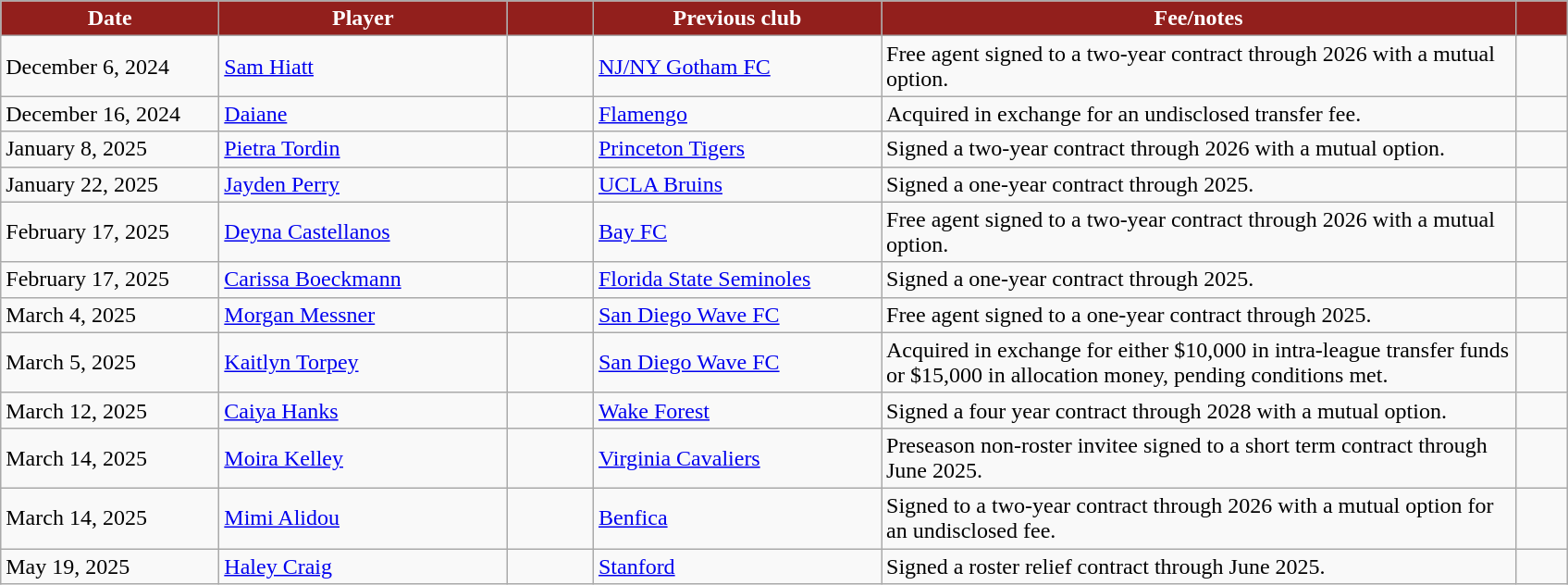<table class="wikitable sortable">
<tr>
<th style="background:#921f1c; color:#fff; width:150px;" scope="col" data-sort-type="date">Date</th>
<th style="background:#921f1c; color:#fff; width:200px;" scope="col">Player</th>
<th style="background:#921f1c; color:#fff; width:55px;" scope="col"></th>
<th style="background:#921f1c; color:#fff; width:200px;" scope="col">Previous club</th>
<th style="background:#921f1c; color:#fff; width:450px;" scope="col">Fee/notes</th>
<th style="background:#921f1c; color:#fff; width:30px;" scope="col"></th>
</tr>
<tr>
<td>December 6, 2024</td>
<td> <a href='#'>Sam Hiatt</a></td>
<td align="center"></td>
<td> <a href='#'>NJ/NY Gotham FC</a></td>
<td>Free agent signed to a two-year contract through 2026 with a mutual option.</td>
<td></td>
</tr>
<tr>
<td>December 16, 2024</td>
<td> <a href='#'>Daiane</a></td>
<td align="center"></td>
<td> <a href='#'>Flamengo</a></td>
<td>Acquired in exchange for an undisclosed transfer fee.</td>
<td></td>
</tr>
<tr>
<td>January 8, 2025</td>
<td> <a href='#'>Pietra Tordin</a></td>
<td align="center"></td>
<td> <a href='#'>Princeton Tigers</a></td>
<td>Signed a two-year contract through 2026 with a mutual option.</td>
<td></td>
</tr>
<tr>
<td>January 22, 2025</td>
<td> <a href='#'>Jayden Perry</a></td>
<td align="center"></td>
<td> <a href='#'>UCLA Bruins</a></td>
<td>Signed a one-year contract through 2025.</td>
<td></td>
</tr>
<tr>
<td>February 17, 2025</td>
<td> <a href='#'>Deyna Castellanos</a></td>
<td align="center"></td>
<td> <a href='#'>Bay FC</a></td>
<td>Free agent signed to a two-year contract through 2026 with a mutual option.</td>
<td></td>
</tr>
<tr>
<td>February 17, 2025</td>
<td> <a href='#'>Carissa Boeckmann</a></td>
<td align="center"></td>
<td> <a href='#'>Florida State Seminoles</a></td>
<td>Signed a one-year contract through 2025.</td>
<td></td>
</tr>
<tr>
<td>March 4, 2025</td>
<td> <a href='#'>Morgan Messner</a></td>
<td align="center"></td>
<td> <a href='#'>San Diego Wave FC</a></td>
<td>Free agent signed to a one-year contract through 2025.</td>
<td></td>
</tr>
<tr>
<td>March 5, 2025</td>
<td> <a href='#'>Kaitlyn Torpey</a></td>
<td align="center"></td>
<td> <a href='#'>San Diego Wave FC</a></td>
<td>Acquired in exchange for either $10,000 in intra-league transfer funds or $15,000 in allocation money, pending conditions met.</td>
<td></td>
</tr>
<tr>
<td>March 12, 2025</td>
<td> <a href='#'>Caiya Hanks</a></td>
<td align="center"></td>
<td> <a href='#'>Wake Forest</a></td>
<td>Signed a four year contract through 2028 with a mutual option.</td>
<td></td>
</tr>
<tr>
<td>March 14, 2025</td>
<td> <a href='#'>Moira Kelley</a></td>
<td align="center"></td>
<td> <a href='#'>Virginia Cavaliers</a></td>
<td>Preseason non-roster invitee signed to a short term contract through June 2025.</td>
<td></td>
</tr>
<tr>
<td>March 14, 2025</td>
<td> <a href='#'>Mimi Alidou</a></td>
<td align="center"></td>
<td> <a href='#'>Benfica</a></td>
<td>Signed to a two-year contract through 2026 with a mutual option for an undisclosed fee.</td>
<td></td>
</tr>
<tr>
<td>May 19, 2025</td>
<td> <a href='#'>Haley Craig</a></td>
<td align="center"></td>
<td> <a href='#'>Stanford</a></td>
<td>Signed a roster relief contract through June 2025.</td>
<td></td>
</tr>
</table>
